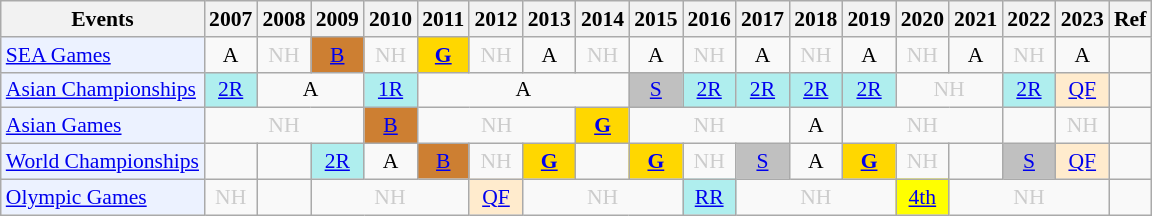<table class="wikitable" style="font-size: 90%; text-align:center">
<tr>
<th>Events</th>
<th>2007</th>
<th>2008</th>
<th>2009</th>
<th>2010</th>
<th>2011</th>
<th>2012</th>
<th>2013</th>
<th>2014</th>
<th>2015</th>
<th>2016</th>
<th>2017</th>
<th>2018</th>
<th>2019</th>
<th>2020</th>
<th>2021</th>
<th>2022</th>
<th>2023</th>
<th>Ref</th>
</tr>
<tr>
<td bgcolor="#ECF2FF"; align="left"><a href='#'>SEA Games</a></td>
<td>A</td>
<td style=color:#ccc>NH</td>
<td bgcolor=CD7F32><a href='#'>B</a></td>
<td style=color:#ccc>NH</td>
<td bgcolor=gold><a href='#'><strong>G</strong></a></td>
<td style=color:#ccc>NH</td>
<td>A</td>
<td style=color:#ccc>NH</td>
<td>A</td>
<td style=color:#ccc>NH</td>
<td>A</td>
<td style=color:#ccc>NH</td>
<td>A</td>
<td style=color:#ccc>NH</td>
<td>A</td>
<td style=color:#ccc>NH</td>
<td>A</td>
<td></td>
</tr>
<tr>
<td bgcolor="#ECF2FF"; align="left"><a href='#'>Asian Championships</a></td>
<td bgcolor=AFEEEE><a href='#'>2R</a></td>
<td colspan="2">A</td>
<td bgcolor=AFEEEE><a href='#'>1R</a></td>
<td colspan="4">A</td>
<td bgcolor=silver><a href='#'>S</a></td>
<td bgcolor=AFEEEE><a href='#'>2R</a></td>
<td bgcolor=AFEEEE><a href='#'>2R</a></td>
<td bgcolor=AFEEEE><a href='#'>2R</a></td>
<td bgcolor=AFEEEE><a href='#'>2R</a></td>
<td colspan="2" style=color:#ccc>NH</td>
<td bgcolor=AFEEEE><a href='#'>2R</a></td>
<td bgcolor=FFEBCD><a href='#'>QF</a></td>
<td></td>
</tr>
<tr>
<td bgcolor="#ECF2FF"; align="left"><a href='#'>Asian Games</a></td>
<td colspan="3" style=color:#ccc>NH</td>
<td bgcolor=CD7F32><a href='#'>B</a></td>
<td colspan="3" style=color:#ccc>NH</td>
<td bgcolor=gold><a href='#'><strong>G</strong></a></td>
<td colspan="3" style=color:#ccc>NH</td>
<td>A</td>
<td colspan="3" style=color:#ccc>NH</td>
<td></td>
<td style=color:#ccc>NH</td>
<td></td>
</tr>
<tr>
<td bgcolor="#ECF2FF"; align="left"><a href='#'>World Championships</a></td>
<td></td>
<td></td>
<td bgcolor=AFEEEE><a href='#'>2R</a></td>
<td>A</td>
<td bgcolor=CD7F32><a href='#'>B</a></td>
<td style=color:#ccc>NH</td>
<td bgcolor=gold><a href='#'><strong>G</strong></a></td>
<td><a href='#'></a></td>
<td bgcolor=gold><a href='#'><strong>G</strong></a></td>
<td style=color:#ccc>NH</td>
<td bgcolor=silver><a href='#'>S</a></td>
<td>A</td>
<td bgcolor=gold><a href='#'><strong>G</strong></a></td>
<td style=color:#ccc>NH</td>
<td><a href='#'></a></td>
<td bgcolor=silver><a href='#'>S</a></td>
<td bgcolor=FFEBCD><a href='#'>QF</a></td>
<td></td>
</tr>
<tr>
<td bgcolor="#ECF2FF"; align="left"><a href='#'>Olympic Games</a></td>
<td style=color:#ccc>NH</td>
<td></td>
<td colspan="3" style=color:#ccc>NH</td>
<td bgcolor=FFEBCD><a href='#'>QF</a></td>
<td colspan="3" style=color:#ccc>NH</td>
<td bgcolor=AFEEEE><a href='#'>RR</a></td>
<td colspan="3" style=color:#ccc>NH</td>
<td bgcolor=FFFF00><a href='#'>4th</a></td>
<td colspan="3" style=color:#ccc>NH</td>
<td></td>
</tr>
</table>
